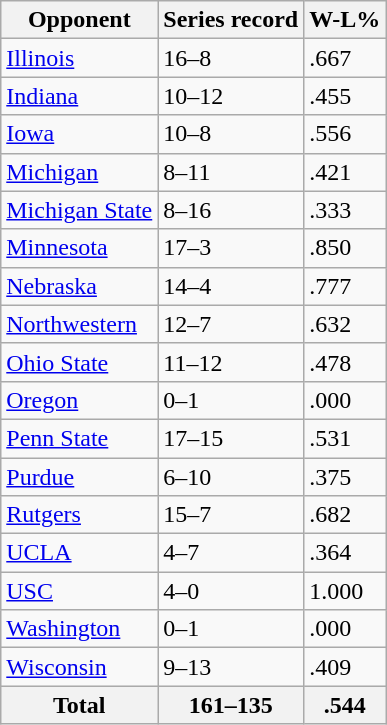<table class="wikitable">
<tr>
<th>Opponent</th>
<th>Series record</th>
<th>W-L%</th>
</tr>
<tr>
<td><a href='#'>Illinois</a></td>
<td>16–8</td>
<td>.667</td>
</tr>
<tr>
<td><a href='#'>Indiana</a></td>
<td>10–12</td>
<td>.455</td>
</tr>
<tr>
<td><a href='#'>Iowa</a></td>
<td>10–8</td>
<td>.556</td>
</tr>
<tr>
<td><a href='#'>Michigan</a></td>
<td>8–11</td>
<td>.421</td>
</tr>
<tr>
<td><a href='#'>Michigan State</a></td>
<td>8–16</td>
<td>.333</td>
</tr>
<tr>
<td><a href='#'>Minnesota</a></td>
<td>17–3</td>
<td>.850</td>
</tr>
<tr>
<td><a href='#'>Nebraska</a></td>
<td>14–4</td>
<td>.777</td>
</tr>
<tr>
<td><a href='#'>Northwestern</a></td>
<td>12–7</td>
<td>.632</td>
</tr>
<tr>
<td><a href='#'>Ohio State</a></td>
<td>11–12</td>
<td>.478</td>
</tr>
<tr>
<td><a href='#'>Oregon</a></td>
<td>0–1</td>
<td>.000</td>
</tr>
<tr>
<td><a href='#'>Penn State</a></td>
<td>17–15</td>
<td>.531</td>
</tr>
<tr>
<td><a href='#'>Purdue</a></td>
<td>6–10</td>
<td>.375</td>
</tr>
<tr>
<td><a href='#'>Rutgers</a></td>
<td>15–7</td>
<td>.682</td>
</tr>
<tr>
<td><a href='#'>UCLA</a></td>
<td>4–7</td>
<td>.364</td>
</tr>
<tr>
<td><a href='#'>USC</a></td>
<td>4–0</td>
<td>1.000</td>
</tr>
<tr>
<td><a href='#'>Washington</a></td>
<td>0–1</td>
<td>.000</td>
</tr>
<tr>
<td><a href='#'>Wisconsin</a></td>
<td>9–13</td>
<td>.409</td>
</tr>
<tr>
<th>Total</th>
<th>161–135</th>
<th>.544</th>
</tr>
</table>
